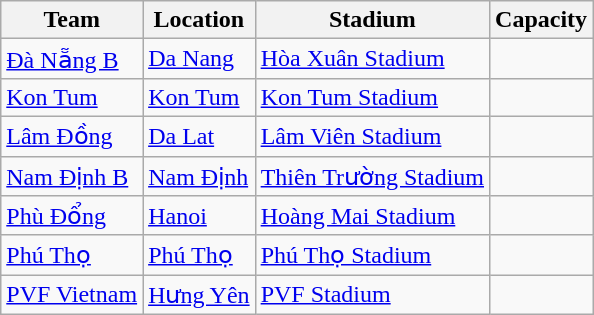<table class="wikitable sortable">
<tr>
<th>Team</th>
<th>Location</th>
<th>Stadium</th>
<th>Capacity</th>
</tr>
<tr>
<td><a href='#'>Đà Nẵng B</a></td>
<td><a href='#'>Da Nang</a></td>
<td><a href='#'>Hòa Xuân Stadium</a></td>
<td></td>
</tr>
<tr>
<td><a href='#'>Kon Tum</a></td>
<td><a href='#'>Kon Tum</a></td>
<td><a href='#'>Kon Tum Stadium</a></td>
<td></td>
</tr>
<tr>
<td><a href='#'>Lâm Đồng</a></td>
<td><a href='#'>Da Lat</a></td>
<td><a href='#'>Lâm Viên Stadium</a></td>
<td></td>
</tr>
<tr>
<td><a href='#'>Nam Định B</a></td>
<td><a href='#'>Nam Định</a></td>
<td><a href='#'>Thiên Trường Stadium</a></td>
<td></td>
</tr>
<tr>
<td><a href='#'>Phù Đổng</a></td>
<td><a href='#'>Hanoi</a></td>
<td><a href='#'>Hoàng Mai Stadium</a></td>
<td></td>
</tr>
<tr>
<td><a href='#'>Phú Thọ</a></td>
<td><a href='#'>Phú Thọ</a></td>
<td><a href='#'>Phú Thọ Stadium</a></td>
<td></td>
</tr>
<tr>
<td><a href='#'>PVF Vietnam</a></td>
<td><a href='#'>Hưng Yên</a></td>
<td><a href='#'>PVF Stadium</a></td>
<td></td>
</tr>
</table>
